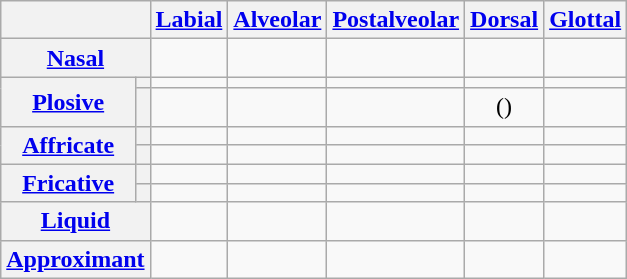<table class="wikitable" style=text-align:center>
<tr>
<th colspan="2"></th>
<th><a href='#'>Labial</a></th>
<th><a href='#'>Alveolar</a></th>
<th><a href='#'>Postalveolar</a></th>
<th><a href='#'>Dorsal</a></th>
<th><a href='#'>Glottal</a></th>
</tr>
<tr>
<th colspan="2"><a href='#'>Nasal</a></th>
<td></td>
<td></td>
<td></td>
<td></td>
<td></td>
</tr>
<tr>
<th rowspan="2"><a href='#'>Plosive</a></th>
<th></th>
<td></td>
<td></td>
<td></td>
<td></td>
<td></td>
</tr>
<tr>
<th></th>
<td></td>
<td></td>
<td></td>
<td>()</td>
<td></td>
</tr>
<tr>
<th rowspan="2"><a href='#'>Affricate</a></th>
<th></th>
<td></td>
<td></td>
<td></td>
<td></td>
<td></td>
</tr>
<tr>
<th></th>
<td></td>
<td></td>
<td></td>
<td></td>
<td></td>
</tr>
<tr>
<th rowspan="2"><a href='#'>Fricative</a></th>
<th></th>
<td></td>
<td></td>
<td></td>
<td></td>
<td></td>
</tr>
<tr>
<th></th>
<td></td>
<td></td>
<td></td>
<td></td>
<td></td>
</tr>
<tr>
<th colspan="2"><a href='#'>Liquid</a></th>
<td></td>
<td></td>
<td></td>
<td></td>
<td></td>
</tr>
<tr>
<th colspan="2"><a href='#'>Approximant</a></th>
<td></td>
<td></td>
<td></td>
<td></td>
<td></td>
</tr>
</table>
